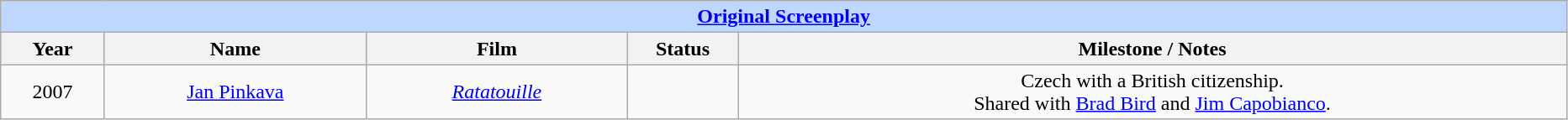<table class="wikitable" style="text-align: center">
<tr ---- bgcolor="#bfd7ff">
<td colspan=5 align=center><strong><a href='#'>Original Screenplay</a></strong></td>
</tr>
<tr ---- bgcolor="#ebf5ff">
<th width="75">Year</th>
<th width="200">Name</th>
<th width="200">Film</th>
<th width="80">Status</th>
<th width="650">Milestone / Notes</th>
</tr>
<tr>
<td>2007</td>
<td><a href='#'>Jan Pinkava</a></td>
<td><em><a href='#'>Ratatouille</a></em></td>
<td></td>
<td>Czech with a British citizenship.<br>Shared with <a href='#'>Brad Bird</a> and <a href='#'>Jim Capobianco</a>.</td>
</tr>
</table>
